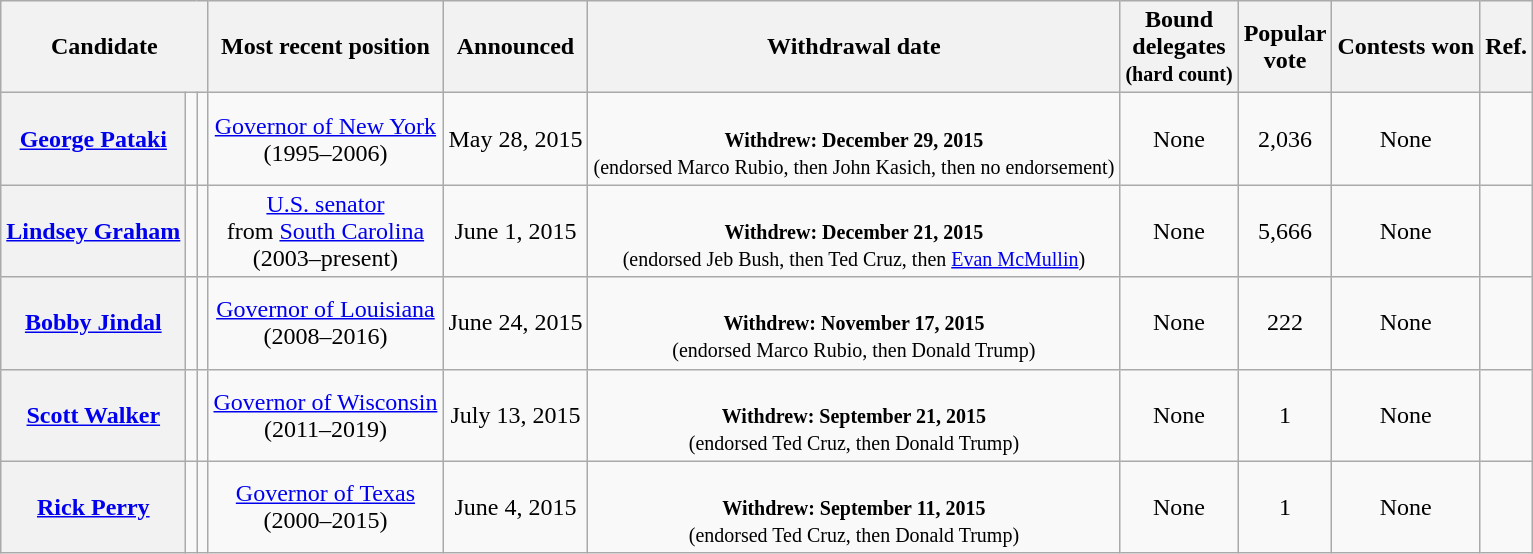<table class="wikitable sortable" style="text-align:center;">
<tr>
<th colspan=3>Candidate</th>
<th class="unsortable">Most recent position</th>
<th>Announced</th>
<th data-sort-type="date">Withdrawal date</th>
<th>Bound<br>delegates <br><small>(hard count)</small></th>
<th>Popular<br>vote</th>
<th>Contests won</th>
<th>Ref.</th>
</tr>
<tr>
<th scope="row" data-sort-value="Pataki"><a href='#'>George Pataki</a></th>
<td></td>
<td></td>
<td><a href='#'>Governor of New York</a><br>(1995–2006)</td>
<td>May 28, 2015</td>
<td><br><small><strong>Withdrew: December 29, 2015</strong><br>(endorsed Marco Rubio, then John Kasich, then no endorsement)</small></td>
<td>None</td>
<td>2,036</td>
<td>None</td>
<td></td>
</tr>
<tr>
<th scope="row" data-sort-value="Graham"><a href='#'>Lindsey Graham</a></th>
<td></td>
<td></td>
<td><a href='#'>U.S. senator</a><br> from <a href='#'>South Carolina</a><br>(2003–present)</td>
<td>June 1, 2015</td>
<td><br><small><strong>Withdrew: December 21, 2015</strong><br>(endorsed Jeb Bush, then Ted Cruz, then <a href='#'>Evan McMullin</a>)</small></td>
<td>None</td>
<td>5,666</td>
<td>None</td>
<td></td>
</tr>
<tr>
<th scope="row" data-sort-value="Jindal"><a href='#'>Bobby Jindal</a></th>
<td></td>
<td></td>
<td><a href='#'>Governor of Louisiana</a><br>(2008–2016)</td>
<td>June 24, 2015</td>
<td><br><small><strong>Withdrew: November 17, 2015</strong><br>(endorsed Marco Rubio, then Donald Trump)</small></td>
<td>None</td>
<td>222</td>
<td>None</td>
<td></td>
</tr>
<tr>
<th scope="row" data-sort-value="Walker"><a href='#'>Scott Walker</a></th>
<td></td>
<td></td>
<td><a href='#'>Governor of Wisconsin</a><br>(2011–2019)</td>
<td>July 13, 2015</td>
<td><br><small><strong>Withdrew: September 21, 2015</strong><br>(endorsed Ted Cruz, then Donald Trump)</small></td>
<td>None</td>
<td>1<br></td>
<td>None</td>
<td></td>
</tr>
<tr>
<th scope="row" data-sort-value="Perry"><a href='#'>Rick Perry</a></th>
<td></td>
<td></td>
<td><a href='#'>Governor of Texas</a><br>(2000–2015)</td>
<td>June 4, 2015</td>
<td><br><small><strong>Withdrew: September 11, 2015</strong><br>(endorsed Ted Cruz, then Donald Trump)</small></td>
<td>None</td>
<td>1<br></td>
<td>None</td>
<td></td>
</tr>
</table>
